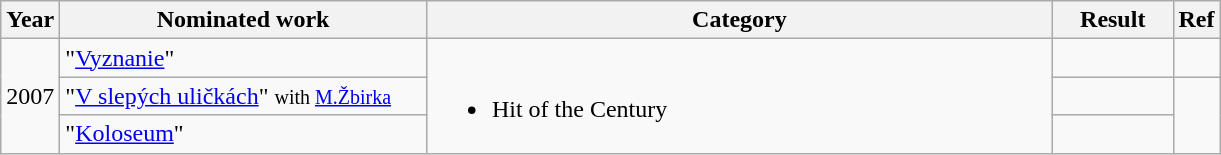<table class="wikitable">
<tr>
<th style="width:10px;">Year</th>
<th style="width:237px;">Nominated work</th>
<th style="width:410px;">Category</th>
<th style="width:73px;">Result</th>
<th>Ref</th>
</tr>
<tr>
<td rowspan=3>2007</td>
<td>"<a href='#'>Vyznanie</a>"</td>
<td rowspan=3><br><ul><li>Hit of the Century</li></ul></td>
<td></td>
<td align=center></td>
</tr>
<tr>
<td>"<a href='#'>V slepých uličkách</a>" <small>with <a href='#'>M.Žbirka</a></small></td>
<td></td>
<td rowspan="2" style="text-align:center;"></td>
</tr>
<tr>
<td>"<a href='#'>Koloseum</a>"</td>
<td></td>
</tr>
</table>
